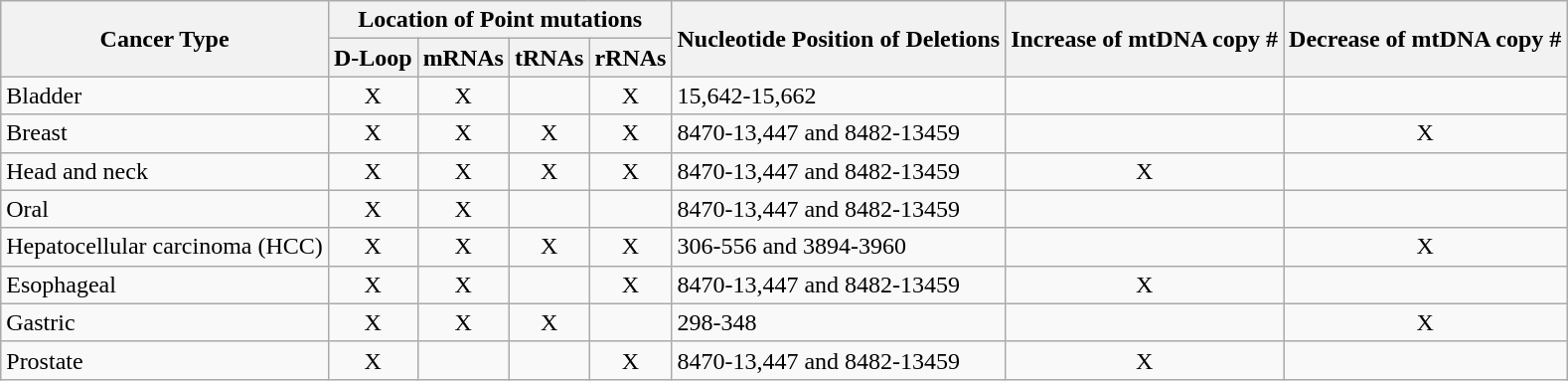<table class="wikitable">
<tr>
<th rowspan="2">Cancer Type</th>
<th colspan="4">Location of Point mutations</th>
<th rowspan="2">Nucleotide Position of Deletions</th>
<th rowspan="2">Increase of mtDNA copy #</th>
<th rowspan="2">Decrease of mtDNA copy #</th>
</tr>
<tr>
<th>D-Loop </th>
<th>mRNAs</th>
<th>tRNAs</th>
<th>rRNAs</th>
</tr>
<tr>
<td>Bladder</td>
<td style="text-align: center;">X</td>
<td style="text-align: center;">X</td>
<td></td>
<td style="text-align: center;">X</td>
<td>15,642-15,662</td>
<td></td>
<td></td>
</tr>
<tr>
<td>Breast</td>
<td style="text-align: center;">X</td>
<td style="text-align: center;">X</td>
<td style="text-align: center;">X</td>
<td style="text-align: center;">X</td>
<td>8470-13,447 and 8482-13459</td>
<td></td>
<td style="text-align: center;">X</td>
</tr>
<tr>
<td>Head and neck</td>
<td style="text-align: center;">X</td>
<td style="text-align: center;">X</td>
<td style="text-align: center;">X</td>
<td style="text-align: center;">X</td>
<td>8470-13,447 and 8482-13459</td>
<td style="text-align: center;">X</td>
<td></td>
</tr>
<tr>
<td>Oral</td>
<td style="text-align: center;">X</td>
<td style="text-align: center;">X</td>
<td></td>
<td></td>
<td>8470-13,447 and 8482-13459</td>
<td></td>
<td></td>
</tr>
<tr>
<td>Hepatocellular carcinoma (HCC)</td>
<td style="text-align: center;">X</td>
<td style="text-align: center;">X</td>
<td style="text-align: center;">X</td>
<td style="text-align: center;">X</td>
<td>306-556 and 3894-3960</td>
<td></td>
<td style="text-align: center;">X</td>
</tr>
<tr>
<td>Esophageal</td>
<td style="text-align: center;">X</td>
<td style="text-align: center;">X</td>
<td></td>
<td style="text-align: center;">X</td>
<td>8470-13,447 and 8482-13459</td>
<td style="text-align: center;">X</td>
<td></td>
</tr>
<tr>
<td>Gastric</td>
<td style="text-align: center;">X</td>
<td style="text-align: center;">X</td>
<td style="text-align: center;">X</td>
<td></td>
<td>298-348</td>
<td></td>
<td style="text-align: center;">X</td>
</tr>
<tr>
<td>Prostate</td>
<td style="text-align: center;">X</td>
<td></td>
<td></td>
<td style="text-align: center;">X</td>
<td>8470-13,447 and 8482-13459</td>
<td style="text-align: center;">X</td>
<td></td>
</tr>
</table>
